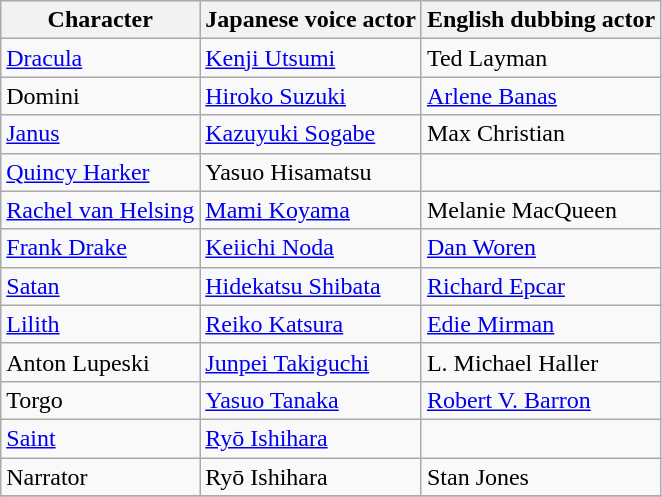<table class="wikitable">
<tr>
<th>Character</th>
<th>Japanese voice actor</th>
<th>English dubbing actor</th>
</tr>
<tr>
<td><a href='#'>Dracula</a></td>
<td><a href='#'>Kenji Utsumi</a></td>
<td>Ted Layman</td>
</tr>
<tr>
<td>Domini</td>
<td><a href='#'>Hiroko Suzuki</a></td>
<td><a href='#'>Arlene Banas</a></td>
</tr>
<tr>
<td><a href='#'>Janus</a></td>
<td><a href='#'>Kazuyuki Sogabe</a></td>
<td>Max Christian</td>
</tr>
<tr>
<td><a href='#'>Quincy Harker</a></td>
<td>Yasuo Hisamatsu</td>
<td></td>
</tr>
<tr>
<td><a href='#'>Rachel van Helsing</a></td>
<td><a href='#'>Mami Koyama</a></td>
<td>Melanie MacQueen</td>
</tr>
<tr>
<td><a href='#'>Frank Drake</a></td>
<td><a href='#'>Keiichi Noda</a></td>
<td><a href='#'>Dan Woren</a></td>
</tr>
<tr>
<td><a href='#'>Satan</a></td>
<td><a href='#'>Hidekatsu Shibata</a></td>
<td><a href='#'>Richard Epcar</a></td>
</tr>
<tr>
<td><a href='#'>Lilith</a></td>
<td><a href='#'>Reiko Katsura</a></td>
<td><a href='#'>Edie Mirman</a></td>
</tr>
<tr>
<td>Anton Lupeski</td>
<td><a href='#'>Junpei Takiguchi</a></td>
<td>L. Michael Haller</td>
</tr>
<tr>
<td>Torgo</td>
<td><a href='#'>Yasuo Tanaka</a></td>
<td><a href='#'>Robert V. Barron</a></td>
</tr>
<tr>
<td><a href='#'>Saint</a></td>
<td><a href='#'>Ryō Ishihara</a></td>
<td></td>
</tr>
<tr>
<td>Narrator</td>
<td>Ryō Ishihara</td>
<td>Stan Jones</td>
</tr>
<tr>
</tr>
</table>
